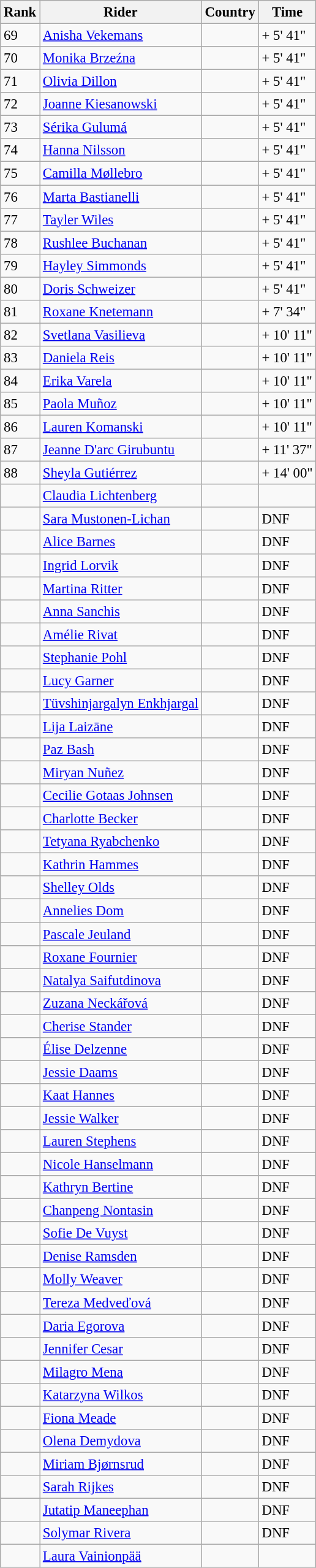<table class="wikitable" style="font-size:95%; text-align:left;">
<tr>
<th>Rank</th>
<th>Rider</th>
<th>Country</th>
<th>Time</th>
</tr>
<tr>
<td>69</td>
<td><a href='#'>Anisha Vekemans</a></td>
<td></td>
<td>+ 5' 41"</td>
</tr>
<tr>
<td>70</td>
<td><a href='#'>Monika Brzeźna</a></td>
<td></td>
<td>+ 5' 41"</td>
</tr>
<tr>
<td>71</td>
<td><a href='#'>Olivia Dillon</a></td>
<td></td>
<td>+ 5' 41"</td>
</tr>
<tr>
<td>72</td>
<td><a href='#'>Joanne Kiesanowski</a></td>
<td></td>
<td>+ 5' 41"</td>
</tr>
<tr>
<td>73</td>
<td><a href='#'>Sérika Gulumá</a></td>
<td></td>
<td>+ 5' 41"</td>
</tr>
<tr>
<td>74</td>
<td><a href='#'>Hanna Nilsson</a></td>
<td></td>
<td>+ 5' 41"</td>
</tr>
<tr>
<td>75</td>
<td><a href='#'>Camilla Møllebro</a></td>
<td></td>
<td>+ 5' 41"</td>
</tr>
<tr>
<td>76</td>
<td><a href='#'>Marta Bastianelli</a></td>
<td></td>
<td>+ 5' 41"</td>
</tr>
<tr>
<td>77</td>
<td><a href='#'>Tayler Wiles</a></td>
<td></td>
<td>+ 5' 41"</td>
</tr>
<tr>
<td>78</td>
<td><a href='#'>Rushlee Buchanan</a></td>
<td></td>
<td>+ 5' 41"</td>
</tr>
<tr>
<td>79</td>
<td><a href='#'>Hayley Simmonds</a></td>
<td></td>
<td>+ 5' 41"</td>
</tr>
<tr>
<td>80</td>
<td><a href='#'>Doris Schweizer</a></td>
<td></td>
<td>+ 5' 41"</td>
</tr>
<tr>
<td>81</td>
<td><a href='#'>Roxane Knetemann</a></td>
<td></td>
<td>+ 7' 34"</td>
</tr>
<tr>
<td>82</td>
<td><a href='#'>Svetlana Vasilieva</a></td>
<td></td>
<td>+ 10' 11"</td>
</tr>
<tr>
<td>83</td>
<td><a href='#'>Daniela Reis</a></td>
<td></td>
<td>+ 10' 11"</td>
</tr>
<tr>
<td>84</td>
<td><a href='#'>Erika Varela</a></td>
<td></td>
<td>+ 10' 11"</td>
</tr>
<tr>
<td>85</td>
<td><a href='#'>Paola Muñoz</a></td>
<td></td>
<td>+ 10' 11"</td>
</tr>
<tr>
<td>86</td>
<td><a href='#'>Lauren Komanski</a></td>
<td></td>
<td>+ 10' 11"</td>
</tr>
<tr>
<td>87</td>
<td><a href='#'>Jeanne D'arc Girubuntu</a></td>
<td></td>
<td>+ 11' 37"</td>
</tr>
<tr>
<td>88</td>
<td><a href='#'>Sheyla Gutiérrez</a></td>
<td></td>
<td>+ 14' 00"</td>
</tr>
<tr>
<td></td>
<td><a href='#'>Claudia Lichtenberg</a></td>
<td></td>
<td></td>
</tr>
<tr>
<td></td>
<td><a href='#'>Sara Mustonen-Lichan</a></td>
<td></td>
<td>DNF</td>
</tr>
<tr>
<td></td>
<td><a href='#'>Alice Barnes</a></td>
<td></td>
<td>DNF</td>
</tr>
<tr>
<td></td>
<td><a href='#'>Ingrid Lorvik</a></td>
<td></td>
<td>DNF</td>
</tr>
<tr>
<td></td>
<td><a href='#'>Martina Ritter</a></td>
<td></td>
<td>DNF</td>
</tr>
<tr>
<td></td>
<td><a href='#'>Anna Sanchis</a></td>
<td></td>
<td>DNF</td>
</tr>
<tr>
<td></td>
<td><a href='#'>Amélie Rivat</a></td>
<td></td>
<td>DNF</td>
</tr>
<tr>
<td></td>
<td><a href='#'>Stephanie Pohl</a></td>
<td></td>
<td>DNF</td>
</tr>
<tr>
<td></td>
<td><a href='#'>Lucy Garner</a></td>
<td></td>
<td>DNF</td>
</tr>
<tr>
<td></td>
<td><a href='#'>Tüvshinjargalyn Enkhjargal</a></td>
<td></td>
<td>DNF</td>
</tr>
<tr>
<td></td>
<td><a href='#'>Lija Laizāne</a></td>
<td></td>
<td>DNF</td>
</tr>
<tr>
<td></td>
<td><a href='#'>Paz Bash</a></td>
<td></td>
<td>DNF</td>
</tr>
<tr>
<td></td>
<td><a href='#'>Miryan Nuñez</a></td>
<td></td>
<td>DNF</td>
</tr>
<tr>
<td></td>
<td><a href='#'>Cecilie Gotaas Johnsen</a></td>
<td></td>
<td>DNF</td>
</tr>
<tr>
<td></td>
<td><a href='#'>Charlotte Becker</a></td>
<td></td>
<td>DNF</td>
</tr>
<tr>
<td></td>
<td><a href='#'>Tetyana Ryabchenko</a></td>
<td></td>
<td>DNF</td>
</tr>
<tr>
<td></td>
<td><a href='#'>Kathrin Hammes</a></td>
<td></td>
<td>DNF</td>
</tr>
<tr>
<td></td>
<td><a href='#'>Shelley Olds</a></td>
<td></td>
<td>DNF</td>
</tr>
<tr>
<td></td>
<td><a href='#'>Annelies Dom</a></td>
<td></td>
<td>DNF</td>
</tr>
<tr>
<td></td>
<td><a href='#'>Pascale Jeuland</a></td>
<td></td>
<td>DNF</td>
</tr>
<tr>
<td></td>
<td><a href='#'>Roxane Fournier</a></td>
<td></td>
<td>DNF</td>
</tr>
<tr>
<td></td>
<td><a href='#'>Natalya Saifutdinova</a></td>
<td></td>
<td>DNF</td>
</tr>
<tr>
<td></td>
<td><a href='#'>Zuzana Neckářová</a></td>
<td></td>
<td>DNF</td>
</tr>
<tr>
<td></td>
<td><a href='#'>Cherise Stander</a></td>
<td></td>
<td>DNF</td>
</tr>
<tr>
<td></td>
<td><a href='#'>Élise Delzenne</a></td>
<td></td>
<td>DNF</td>
</tr>
<tr>
<td></td>
<td><a href='#'>Jessie Daams</a></td>
<td></td>
<td>DNF</td>
</tr>
<tr>
<td></td>
<td><a href='#'>Kaat Hannes</a></td>
<td></td>
<td>DNF</td>
</tr>
<tr>
<td></td>
<td><a href='#'>Jessie Walker</a></td>
<td></td>
<td>DNF</td>
</tr>
<tr>
<td></td>
<td><a href='#'>Lauren Stephens</a></td>
<td></td>
<td>DNF</td>
</tr>
<tr>
<td></td>
<td><a href='#'>Nicole Hanselmann</a></td>
<td></td>
<td>DNF</td>
</tr>
<tr>
<td></td>
<td><a href='#'>Kathryn Bertine</a></td>
<td></td>
<td>DNF</td>
</tr>
<tr>
<td></td>
<td><a href='#'>Chanpeng Nontasin</a></td>
<td></td>
<td>DNF</td>
</tr>
<tr>
<td></td>
<td><a href='#'>Sofie De Vuyst</a></td>
<td></td>
<td>DNF</td>
</tr>
<tr>
<td></td>
<td><a href='#'>Denise Ramsden</a></td>
<td></td>
<td>DNF</td>
</tr>
<tr>
<td></td>
<td><a href='#'>Molly Weaver</a></td>
<td></td>
<td>DNF</td>
</tr>
<tr>
<td></td>
<td><a href='#'>Tereza Medveďová</a></td>
<td></td>
<td>DNF</td>
</tr>
<tr>
<td></td>
<td><a href='#'>Daria Egorova</a></td>
<td></td>
<td>DNF</td>
</tr>
<tr>
<td></td>
<td><a href='#'>Jennifer Cesar</a></td>
<td></td>
<td>DNF</td>
</tr>
<tr>
<td></td>
<td><a href='#'>Milagro Mena</a></td>
<td></td>
<td>DNF</td>
</tr>
<tr>
<td></td>
<td><a href='#'>Katarzyna Wilkos</a></td>
<td></td>
<td>DNF</td>
</tr>
<tr>
<td></td>
<td><a href='#'>Fiona Meade</a></td>
<td></td>
<td>DNF</td>
</tr>
<tr>
<td></td>
<td><a href='#'>Olena Demydova</a></td>
<td></td>
<td>DNF</td>
</tr>
<tr>
<td></td>
<td><a href='#'>Miriam Bjørnsrud</a></td>
<td></td>
<td>DNF</td>
</tr>
<tr>
<td></td>
<td><a href='#'>Sarah Rijkes</a></td>
<td></td>
<td>DNF</td>
</tr>
<tr>
<td></td>
<td><a href='#'>Jutatip Maneephan</a></td>
<td></td>
<td>DNF</td>
</tr>
<tr>
<td></td>
<td><a href='#'>Solymar Rivera</a></td>
<td></td>
<td>DNF</td>
</tr>
<tr>
<td></td>
<td><a href='#'>Laura Vainionpää</a></td>
<td></td>
<td></td>
</tr>
</table>
